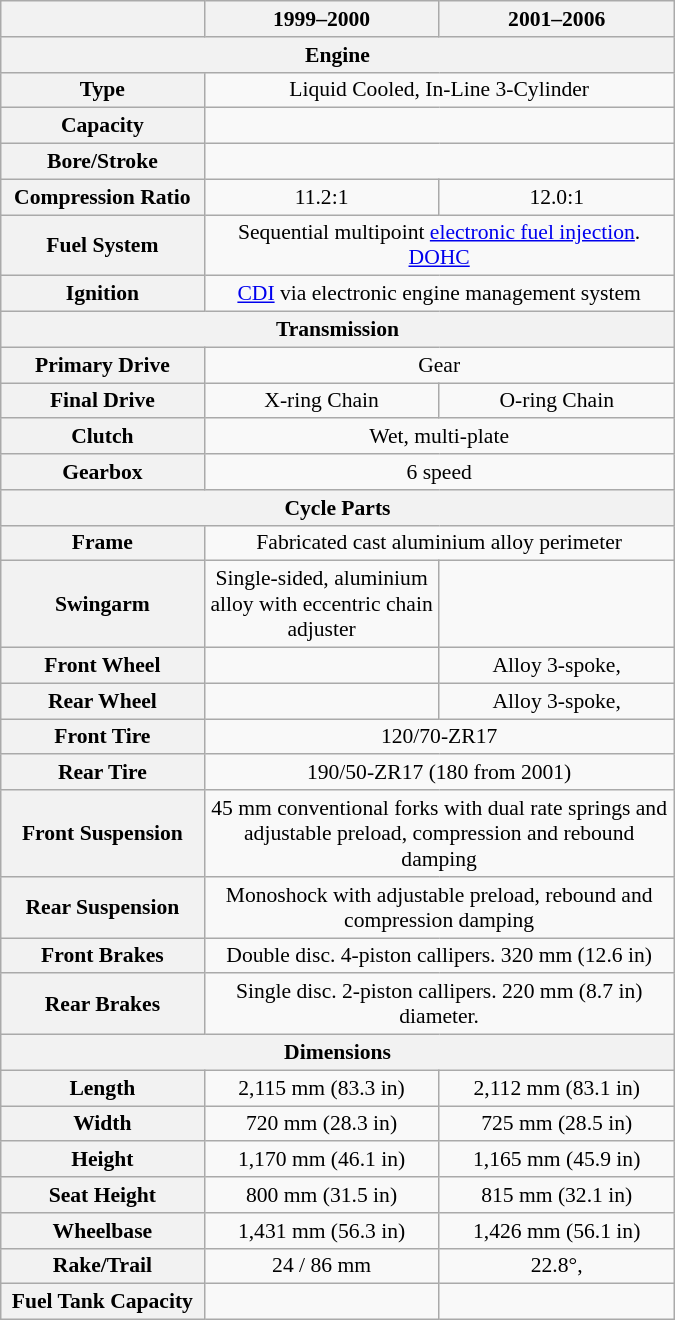<table class="wikitable" style="width:450px; text-align:center; font-size: 90%;">
<tr>
<th></th>
<th width="150">1999–2000</th>
<th width="150">2001–2006</th>
</tr>
<tr>
<th colspan="3">Engine</th>
</tr>
<tr>
<th>Type</th>
<td colspan="2">Liquid Cooled, In-Line 3-Cylinder</td>
</tr>
<tr>
<th>Capacity</th>
<td colspan="2"></td>
</tr>
<tr>
<th>Bore/Stroke</th>
<td colspan="2"></td>
</tr>
<tr>
<th>Compression Ratio</th>
<td colspan="1">11.2:1</td>
<td colspan="1">12.0:1</td>
</tr>
<tr>
<th>Fuel System</th>
<td colspan="2">Sequential multipoint <a href='#'>electronic fuel injection</a>. <a href='#'>DOHC</a></td>
</tr>
<tr>
<th>Ignition</th>
<td colspan="2"><a href='#'>CDI</a> via electronic engine management system</td>
</tr>
<tr>
<th colspan="3">Transmission</th>
</tr>
<tr>
<th>Primary Drive</th>
<td colspan="2">Gear</td>
</tr>
<tr>
<th>Final Drive</th>
<td colspan="1">X-ring Chain</td>
<td colspan="1">O-ring Chain</td>
</tr>
<tr>
<th>Clutch</th>
<td colspan="2">Wet, multi-plate</td>
</tr>
<tr>
<th>Gearbox</th>
<td colspan="2">6 speed</td>
</tr>
<tr>
<th colspan="3">Cycle Parts</th>
</tr>
<tr>
<th>Frame</th>
<td colspan="2">Fabricated cast aluminium alloy perimeter</td>
</tr>
<tr>
<th>Swingarm</th>
<td colspan="1">Single-sided, aluminium alloy with eccentric chain adjuster</td>
<td colspan="1"></td>
</tr>
<tr>
<th>Front Wheel</th>
<td colspan="1"></td>
<td colspan="1">Alloy 3-spoke, </td>
</tr>
<tr>
<th>Rear Wheel</th>
<td colspan="1"></td>
<td colspan="1">Alloy 3-spoke, </td>
</tr>
<tr>
<th>Front Tire</th>
<td colspan="2">120/70-ZR17</td>
</tr>
<tr>
<th>Rear Tire</th>
<td colspan="2">190/50-ZR17 (180 from 2001)</td>
</tr>
<tr>
<th>Front Suspension</th>
<td colspan="2">45 mm conventional forks with dual rate springs and adjustable preload, compression and rebound damping</td>
</tr>
<tr>
<th>Rear Suspension</th>
<td colspan="2">Monoshock with adjustable preload, rebound and compression damping</td>
</tr>
<tr>
<th>Front Brakes</th>
<td colspan="2">Double disc. 4-piston callipers. 320 mm (12.6 in)</td>
</tr>
<tr>
<th>Rear Brakes</th>
<td colspan="2">Single disc. 2-piston callipers. 220 mm (8.7 in) diameter.</td>
</tr>
<tr>
<th colspan="3">Dimensions</th>
</tr>
<tr>
<th>Length</th>
<td colspan="1">2,115 mm (83.3 in)</td>
<td colspan="1">2,112 mm (83.1 in)</td>
</tr>
<tr>
<th>Width</th>
<td colspan="1">720 mm (28.3 in)</td>
<td colspan="1">725 mm (28.5 in)</td>
</tr>
<tr>
<th>Height</th>
<td colspan="1">1,170 mm (46.1 in)</td>
<td colspan="2">1,165 mm (45.9 in)</td>
</tr>
<tr>
<th>Seat Height</th>
<td colspan="1">800 mm (31.5 in)</td>
<td colspan="1">815 mm (32.1 in)</td>
</tr>
<tr>
<th>Wheelbase</th>
<td colspan="1">1,431 mm (56.3 in)</td>
<td colspan="2">1,426 mm (56.1 in)</td>
</tr>
<tr>
<th>Rake/Trail</th>
<td colspan="1">24 / 86 mm</td>
<td colspan="1">22.8°, </td>
</tr>
<tr>
<th>Fuel Tank Capacity</th>
<td colspan="1"></td>
<td colspan="1"></td>
</tr>
</table>
